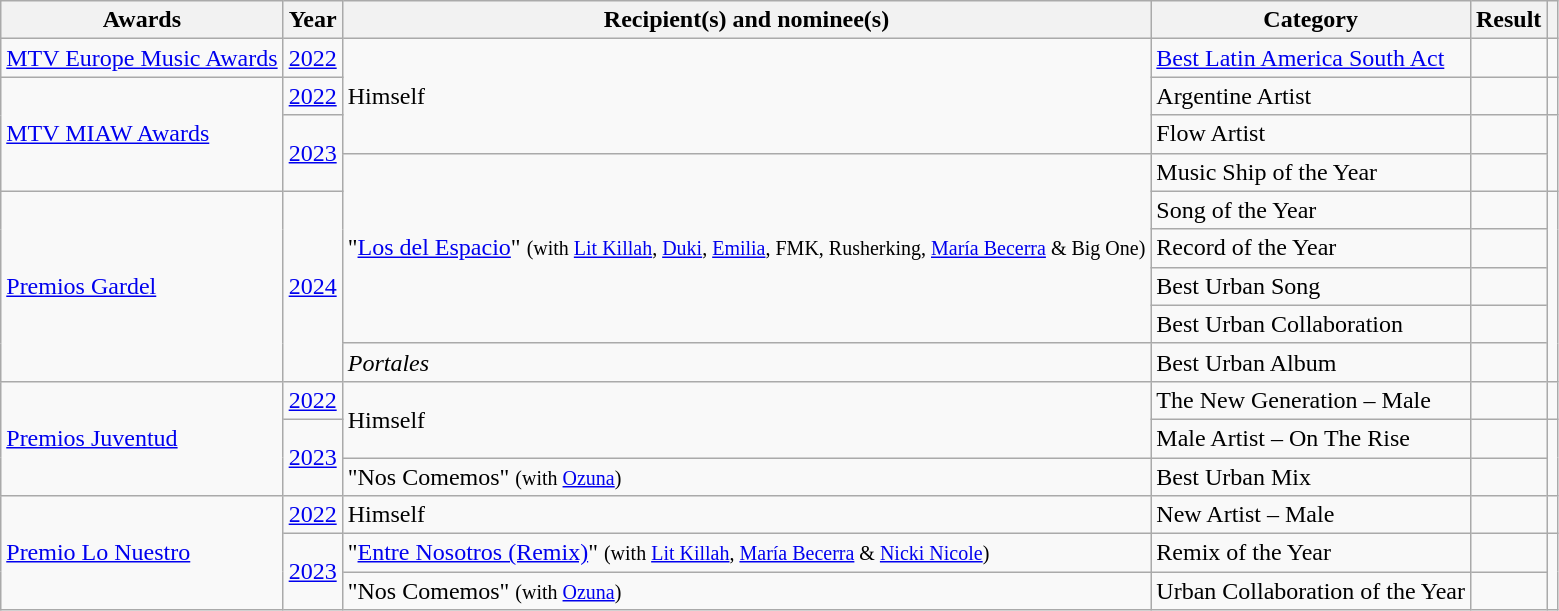<table class="wikitable sortable plainrowheaders" style="width: auto;">
<tr>
<th scope="col">Awards</th>
<th scope="col">Year</th>
<th scope="col">Recipient(s) and nominee(s)</th>
<th scope="col">Category</th>
<th scope="col">Result</th>
<th scope="col" class="unsortable"></th>
</tr>
<tr>
<td><a href='#'>MTV Europe Music Awards</a></td>
<td><a href='#'>2022</a></td>
<td rowspan="3">Himself</td>
<td><a href='#'>Best Latin America South Act</a></td>
<td></td>
<td></td>
</tr>
<tr>
<td rowspan="3"><a href='#'>MTV MIAW Awards</a></td>
<td><a href='#'>2022</a></td>
<td>Argentine Artist</td>
<td></td>
<td></td>
</tr>
<tr>
<td rowspan="2"><a href='#'>2023</a></td>
<td>Flow Artist</td>
<td></td>
<td rowspan="2"></td>
</tr>
<tr>
<td rowspan="5">"<a href='#'>Los del Espacio</a>" <small>(with <a href='#'>Lit Killah</a>, <a href='#'>Duki</a>, <a href='#'>Emilia</a>, FMK, Rusherking, <a href='#'>María Becerra</a> & Big One)</small></td>
<td>Music Ship of the Year</td>
<td></td>
</tr>
<tr>
<td rowspan="5"><a href='#'>Premios Gardel</a></td>
<td rowspan="5"><a href='#'>2024</a></td>
<td>Song of the Year</td>
<td></td>
<td rowspan="5"></td>
</tr>
<tr>
<td>Record of the Year</td>
<td></td>
</tr>
<tr>
<td>Best Urban Song</td>
<td></td>
</tr>
<tr>
<td>Best Urban Collaboration</td>
<td></td>
</tr>
<tr>
<td><em>Portales</em></td>
<td>Best Urban Album</td>
<td></td>
</tr>
<tr>
<td rowspan="3"><a href='#'>Premios Juventud</a></td>
<td><a href='#'>2022</a></td>
<td rowspan="2">Himself</td>
<td>The New Generation – Male</td>
<td></td>
<td></td>
</tr>
<tr>
<td rowspan="2"><a href='#'>2023</a></td>
<td>Male Artist – On The Rise</td>
<td></td>
<td rowspan="2"></td>
</tr>
<tr>
<td>"Nos Comemos" <small>(with <a href='#'>Ozuna</a>)</small></td>
<td>Best Urban Mix</td>
<td></td>
</tr>
<tr>
<td rowspan="3"><a href='#'>Premio Lo Nuestro</a></td>
<td><a href='#'>2022</a></td>
<td>Himself</td>
<td>New Artist – Male</td>
<td></td>
<td></td>
</tr>
<tr>
<td rowspan="2"><a href='#'>2023</a></td>
<td>"<a href='#'>Entre Nosotros (Remix)</a>" <small>(with <a href='#'>Lit Killah</a>, <a href='#'>María Becerra</a> & <a href='#'>Nicki Nicole</a>)</small></td>
<td>Remix of the Year</td>
<td></td>
<td rowspan="2"></td>
</tr>
<tr>
<td>"Nos Comemos" <small>(with <a href='#'>Ozuna</a>)</small></td>
<td>Urban Collaboration of the Year</td>
<td></td>
</tr>
</table>
